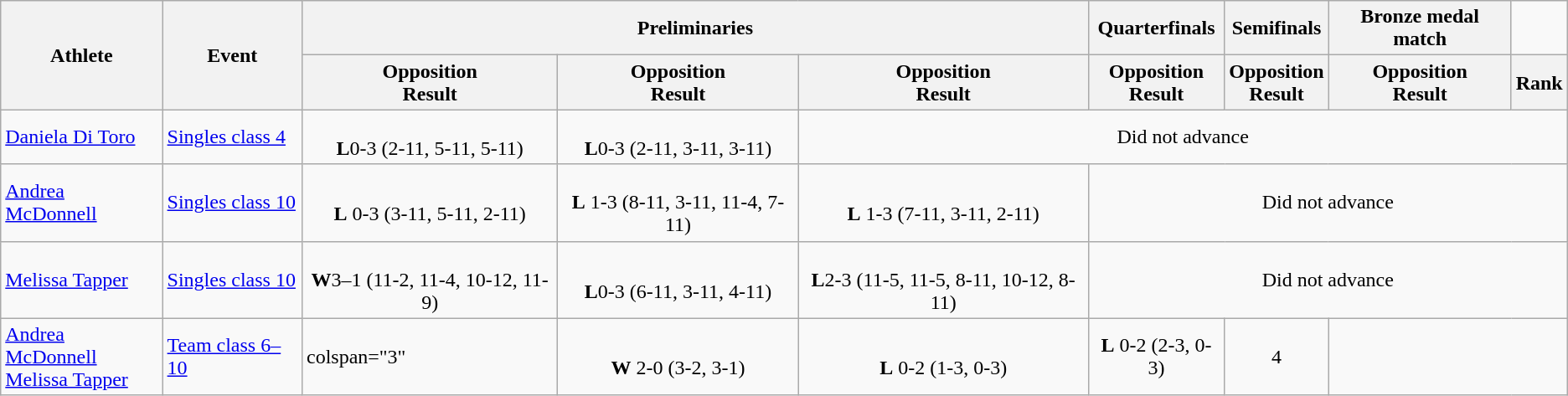<table class=wikitable>
<tr>
<th rowspan="2">Athlete</th>
<th rowspan="2">Event</th>
<th colspan="3">Preliminaries</th>
<th>Quarterfinals</th>
<th>Semifinals</th>
<th>Bronze medal match</th>
</tr>
<tr>
<th>Opposition<br>Result</th>
<th>Opposition<br>Result</th>
<th>Opposition<br>Result</th>
<th>Opposition<br>Result</th>
<th>Opposition<br>Result</th>
<th>Opposition<br>Result</th>
<th>Rank</th>
</tr>
<tr>
<td><a href='#'>Daniela Di Toro</a></td>
<td><a href='#'>Singles class 4</a></td>
<td align="center"><br><strong>L</strong>0-3 (2-11, 5-11, 5-11)</td>
<td align="center"><br><strong>L</strong>0-3 (2-11, 3-11, 3-11)</td>
<td align="center" colspan=5>Did not advance</td>
</tr>
<tr>
<td><a href='#'>Andrea McDonnell</a></td>
<td><a href='#'>Singles class 10</a></td>
<td align="center"><br><strong>L</strong> 0-3 (3-11, 5-11, 2-11)</td>
<td align="center"><br><strong>L</strong> 1-3 (8-11, 3-11, 11-4, 7-11)</td>
<td align="center"><br><strong>L</strong> 1-3 (7-11, 3-11, 2-11)</td>
<td align="center" colspan=4>Did not advance</td>
</tr>
<tr>
<td><a href='#'>Melissa Tapper</a></td>
<td><a href='#'>Singles class 10</a></td>
<td align="center"><br><strong>W</strong>3–1 (11-2, 11-4, 10-12, 11-9)</td>
<td align="center"><br><strong>L</strong>0-3 (6-11, 3-11, 4-11)</td>
<td align="center"><br><strong>L</strong>2-3 (11-5, 11-5, 8-11, 10-12, 8-11)</td>
<td align="center" colspan=4>Did not advance</td>
</tr>
<tr>
<td><a href='#'>Andrea McDonnell</a><br><a href='#'>Melissa Tapper</a></td>
<td><a href='#'>Team class 6–10</a></td>
<td>colspan="3" </td>
<td align="center"> <br> <strong>W</strong> 2-0 (3-2, 3-1)</td>
<td align="center"> <br> <strong>L</strong> 0-2 (1-3, 0-3)</td>
<td align="center"> <strong>L</strong> 0-2 (2-3, 0-3)</td>
<td align="center">4</td>
</tr>
</table>
